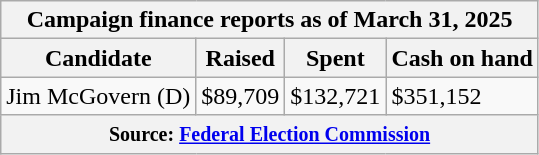<table class="wikitable sortable">
<tr>
<th colspan=4>Campaign finance reports as of March 31, 2025</th>
</tr>
<tr style="text-align:center;">
<th>Candidate</th>
<th>Raised</th>
<th>Spent</th>
<th>Cash on hand</th>
</tr>
<tr>
<td>Jim McGovern (D)</td>
<td>$89,709</td>
<td>$132,721</td>
<td>$351,152</td>
</tr>
<tr>
<th colspan="4"><small>Source: <a href='#'>Federal Election Commission</a></small></th>
</tr>
</table>
